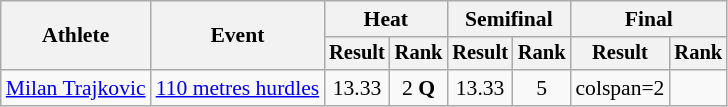<table class="wikitable" style="font-size:90%">
<tr>
<th rowspan="2">Athlete</th>
<th rowspan="2">Event</th>
<th colspan="2">Heat</th>
<th colspan="2">Semifinal</th>
<th colspan="2">Final</th>
</tr>
<tr style="font-size:95%">
<th>Result</th>
<th>Rank</th>
<th>Result</th>
<th>Rank</th>
<th>Result</th>
<th>Rank</th>
</tr>
<tr align=center>
<td align=left><a href='#'>Milan Trajkovic</a></td>
<td align=left><a href='#'>110 metres hurdles</a></td>
<td>13.33</td>
<td>2 <strong>Q</strong></td>
<td>13.33</td>
<td>5</td>
<td>colspan=2 </td>
</tr>
</table>
